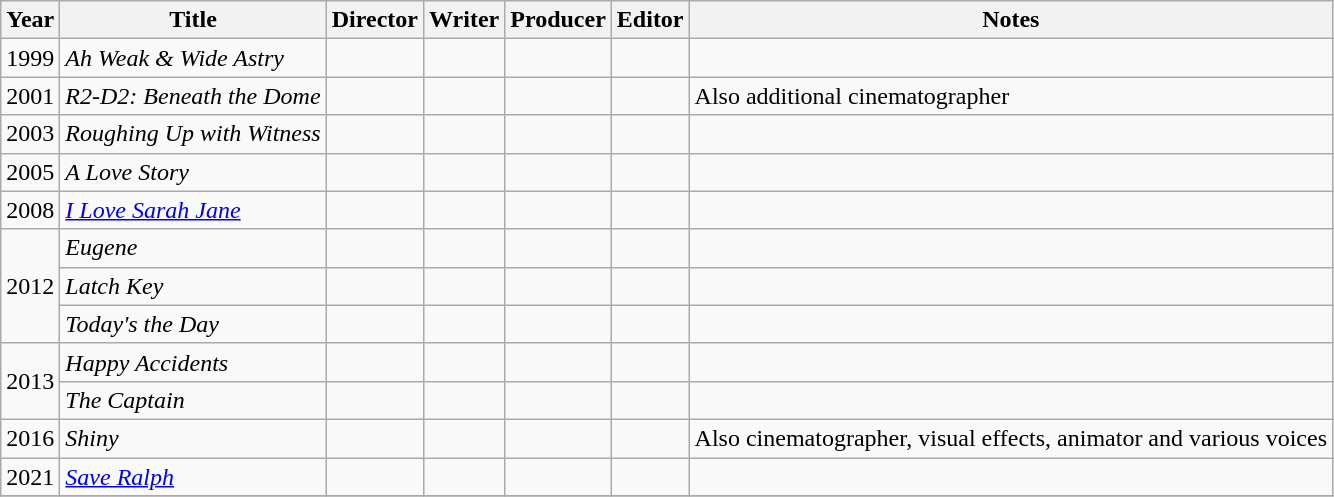<table class="wikitable">
<tr>
<th>Year</th>
<th>Title</th>
<th>Director</th>
<th>Writer</th>
<th>Producer</th>
<th>Editor</th>
<th>Notes</th>
</tr>
<tr>
<td>1999</td>
<td><em>Ah Weak & Wide Astry</em></td>
<td></td>
<td></td>
<td></td>
<td></td>
<td></td>
</tr>
<tr>
<td>2001</td>
<td><em>R2-D2: Beneath the Dome</em></td>
<td></td>
<td></td>
<td></td>
<td></td>
<td>Also additional cinematographer</td>
</tr>
<tr>
<td>2003</td>
<td><em>Roughing Up with Witness</em></td>
<td></td>
<td></td>
<td></td>
<td></td>
<td></td>
</tr>
<tr>
<td>2005</td>
<td><em>A Love Story</em></td>
<td></td>
<td></td>
<td></td>
<td></td>
<td></td>
</tr>
<tr>
<td>2008</td>
<td><em><a href='#'>I Love Sarah Jane</a></em></td>
<td></td>
<td></td>
<td></td>
<td></td>
<td></td>
</tr>
<tr>
<td rowspan="3">2012</td>
<td><em>Eugene</em></td>
<td></td>
<td></td>
<td></td>
<td></td>
<td></td>
</tr>
<tr>
<td><em>Latch Key</em></td>
<td></td>
<td></td>
<td></td>
<td></td>
<td></td>
</tr>
<tr>
<td><em>Today's the Day</em></td>
<td></td>
<td></td>
<td></td>
<td></td>
<td></td>
</tr>
<tr>
<td rowspan="2">2013</td>
<td><em>Happy Accidents</em></td>
<td></td>
<td></td>
<td></td>
<td></td>
</tr>
<tr>
<td><em>The Captain</em></td>
<td></td>
<td></td>
<td></td>
<td></td>
<td></td>
</tr>
<tr>
<td>2016</td>
<td><em>Shiny</em></td>
<td></td>
<td></td>
<td></td>
<td></td>
<td>Also cinematographer, visual effects, animator and various voices</td>
</tr>
<tr>
<td>2021</td>
<td><em><a href='#'>Save Ralph</a></em></td>
<td></td>
<td></td>
<td></td>
<td></td>
<td></td>
</tr>
<tr>
</tr>
</table>
